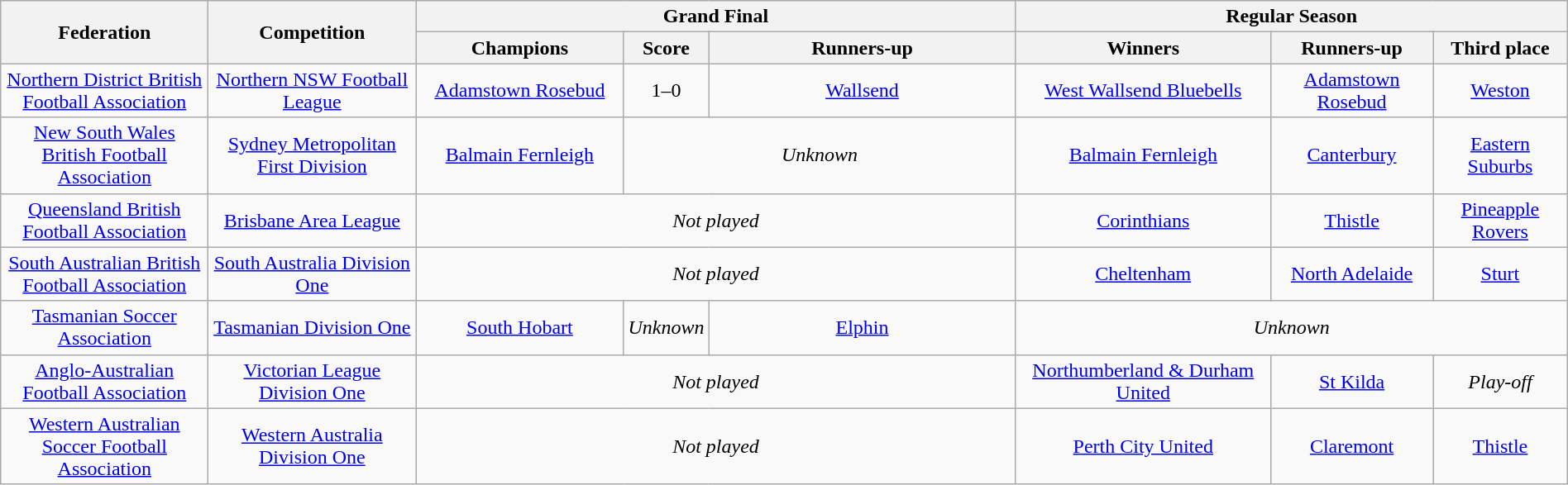<table class="wikitable" width="100%">
<tr>
<th rowspan="2" style="width:10em">Federation</th>
<th rowspan="2" style="width:10em">Competition</th>
<th colspan="3" scope="col">Grand Final</th>
<th colspan="3">Regular Season</th>
</tr>
<tr>
<th style="width:10em">Champions</th>
<th>Score</th>
<th style="width:15em">Runners-up</th>
<th>Winners</th>
<th>Runners-up</th>
<th>Third place</th>
</tr>
<tr>
<td align="center"><a href='#'>Northern District British Football Association</a></td>
<td align="center"><a href='#'>Northern NSW Football League</a></td>
<td align="center"><a href='#'>Adamstown Rosebud</a></td>
<td align="center">1–0</td>
<td align="center"><a href='#'>Wallsend</a></td>
<td align="center"><a href='#'>West Wallsend Bluebells</a></td>
<td align="center"><a href='#'>Adamstown Rosebud</a></td>
<td align="center"><a href='#'>Weston</a></td>
</tr>
<tr>
<td align="center"><a href='#'>New South Wales British Football Association</a></td>
<td align="center"><a href='#'>Sydney Metropolitan First Division</a></td>
<td align="center"><a href='#'>Balmain Fernleigh</a></td>
<td colspan="2" align="center"><em>Unknown</em></td>
<td align="center"><a href='#'>Balmain Fernleigh</a></td>
<td align="center"><a href='#'>Canterbury</a></td>
<td align="center"><a href='#'>Eastern Suburbs</a></td>
</tr>
<tr>
<td align="center"><a href='#'>Queensland British Football Association</a></td>
<td align="center"><a href='#'>Brisbane Area League</a></td>
<td colspan="3" align="center"><em>Not played</em></td>
<td align="center"><a href='#'>Corinthians</a></td>
<td align="center"><a href='#'>Thistle</a></td>
<td align="center"><a href='#'>Pineapple Rovers</a></td>
</tr>
<tr>
<td align="center"><a href='#'>South Australian British Football Association</a></td>
<td align="center"><a href='#'>South Australia Division One</a></td>
<td colspan="3" align="center"><em>Not played</em></td>
<td align="center"><a href='#'>Cheltenham</a></td>
<td align="center"><a href='#'>North Adelaide</a></td>
<td align="center"><a href='#'>Sturt</a></td>
</tr>
<tr>
<td align="center"><a href='#'>Tasmanian Soccer Association</a></td>
<td align="center"><a href='#'>Tasmanian Division One</a></td>
<td align="center"><a href='#'>South Hobart</a></td>
<td align="center"><em>Unknown</em></td>
<td align="center"><a href='#'>Elphin</a></td>
<td colspan="3" align="center"><em>Unknown</em></td>
</tr>
<tr>
<td align="center"><a href='#'>Anglo-Australian Football Association</a></td>
<td align="center"><a href='#'>Victorian League Division One</a></td>
<td colspan="3" align="center"><em>Not played</em></td>
<td align="center"><a href='#'>Northumberland & Durham United</a></td>
<td align="center"><a href='#'>St Kilda</a></td>
<td align="center"><em>Play-off</em></td>
</tr>
<tr>
<td align="center"><a href='#'>Western Australian Soccer Football Association</a></td>
<td align="center"><a href='#'>Western Australia Division One</a></td>
<td colspan="3" align="center"><em>Not played</em></td>
<td align="center"><a href='#'>Perth City United</a></td>
<td align="center"><a href='#'>Claremont</a></td>
<td align="center"><a href='#'>Thistle</a></td>
</tr>
</table>
